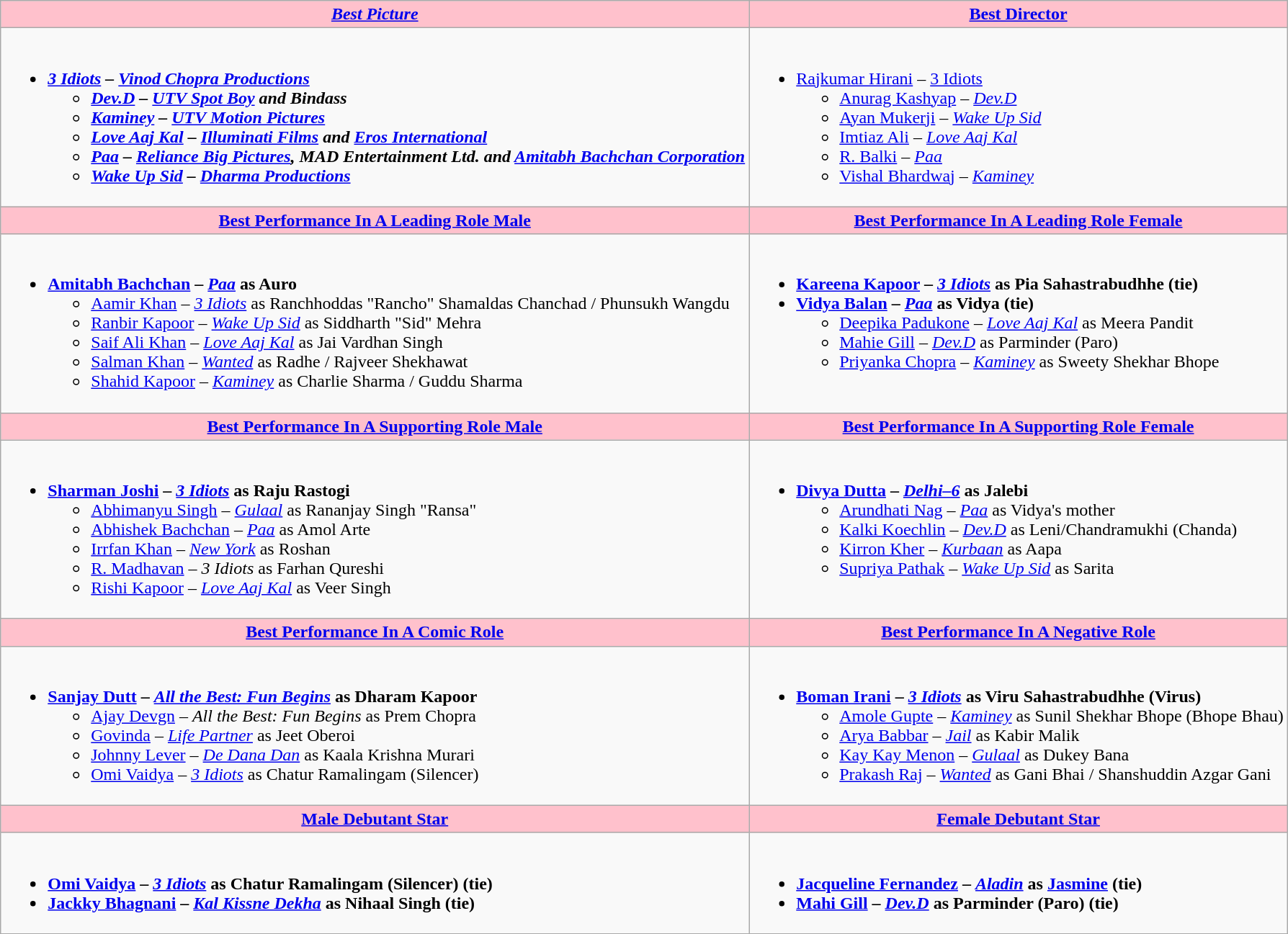<table class=wikitable style="width=150%">
<tr>
<th style="background:#FFC1CC;" ! style="width=50%"><a href='#'><em>Best Picture</em></a></th>
<th style="background:#FFC1CC;" ! style="width=50%"><a href='#'>Best Director</a></th>
</tr>
<tr>
<td valign="top"><br><ul><li><strong><em><a href='#'>3 Idiots</a><em> – <a href='#'>Vinod Chopra Productions</a><strong><ul><li></em><a href='#'>Dev.D</a><em> – <a href='#'>UTV Spot Boy</a> and Bindass</li><li></em><a href='#'>Kaminey</a><em> – <a href='#'>UTV Motion Pictures</a></li><li></em><a href='#'>Love Aaj Kal</a><em> – <a href='#'>Illuminati Films</a> and <a href='#'>Eros International</a></li><li></em><a href='#'>Paa</a><em> – <a href='#'>Reliance Big Pictures</a>, MAD Entertainment Ltd. and <a href='#'>Amitabh Bachchan Corporation</a></li><li></em><a href='#'>Wake Up Sid</a><em> – <a href='#'>Dharma Productions</a></li></ul></li></ul></td>
<td valign="top"><br><ul><li></strong><a href='#'>Rajkumar Hirani</a> – </em><a href='#'>3 Idiots</a></em></strong><ul><li><a href='#'>Anurag Kashyap</a> – <em><a href='#'>Dev.D</a></em></li><li><a href='#'>Ayan Mukerji</a> – <em><a href='#'>Wake Up Sid</a></em></li><li><a href='#'>Imtiaz Ali</a> – <em><a href='#'>Love Aaj Kal</a></em></li><li><a href='#'>R. Balki</a> – <em><a href='#'>Paa</a></em></li><li><a href='#'>Vishal Bhardwaj</a> – <em><a href='#'>Kaminey</a></em></li></ul></li></ul></td>
</tr>
<tr>
<th style="background:#FFC1CC;" ! style="width=50%"><a href='#'>Best Performance In A Leading Role Male</a></th>
<th style="background:#FFC1CC;" ! style="width=50%"><a href='#'>Best Performance In A Leading Role Female</a></th>
</tr>
<tr>
<td valign="top"><br><ul><li><strong><a href='#'>Amitabh Bachchan</a> – <em><a href='#'>Paa</a></em> as Auro</strong><ul><li><a href='#'>Aamir Khan</a> – <em><a href='#'>3 Idiots</a></em> as Ranchhoddas "Rancho" Shamaldas Chanchad / Phunsukh Wangdu</li><li><a href='#'>Ranbir Kapoor</a> – <em><a href='#'>Wake Up Sid</a></em> as Siddharth "Sid" Mehra</li><li><a href='#'>Saif Ali Khan</a> – <em><a href='#'>Love Aaj Kal</a></em> as Jai Vardhan Singh</li><li><a href='#'>Salman Khan</a> – <em><a href='#'>Wanted</a></em> as Radhe / Rajveer Shekhawat</li><li><a href='#'>Shahid Kapoor</a> – <em><a href='#'>Kaminey</a></em> as Charlie Sharma / Guddu Sharma</li></ul></li></ul></td>
<td valign="top"><br><ul><li><strong><a href='#'>Kareena Kapoor</a> – <em><a href='#'>3 Idiots</a></em> as Pia Sahastrabudhhe (tie)</strong></li><li><strong><a href='#'>Vidya Balan</a> – <em><a href='#'>Paa</a></em> as Vidya (tie)</strong><ul><li><a href='#'>Deepika Padukone</a> – <em><a href='#'>Love Aaj Kal</a></em> as Meera Pandit</li><li><a href='#'>Mahie Gill</a> – <em><a href='#'>Dev.D</a></em> as Parminder (Paro)</li><li><a href='#'>Priyanka Chopra</a> – <em><a href='#'>Kaminey</a></em> as Sweety Shekhar Bhope</li></ul></li></ul></td>
</tr>
<tr>
<th style="background:#FFC1CC;" ! style="width=50%"><a href='#'>Best Performance In A Supporting Role Male</a></th>
<th style="background:#FFC1CC;" ! style="width=50%"><a href='#'>Best Performance In A Supporting Role Female</a></th>
</tr>
<tr>
<td valign="top"><br><ul><li><strong><a href='#'>Sharman Joshi</a> – <em><a href='#'>3 Idiots</a></em> as Raju Rastogi</strong><ul><li><a href='#'>Abhimanyu Singh</a> – <em><a href='#'>Gulaal</a></em> as Rananjay Singh "Ransa"</li><li><a href='#'>Abhishek Bachchan</a> – <em><a href='#'>Paa</a></em> as Amol Arte</li><li><a href='#'>Irrfan Khan</a> – <em><a href='#'>New York</a></em> as Roshan</li><li><a href='#'>R. Madhavan</a> – <em>3 Idiots</em> as Farhan Qureshi</li><li><a href='#'>Rishi Kapoor</a> – <em><a href='#'>Love Aaj Kal</a></em> as Veer Singh</li></ul></li></ul></td>
<td valign="top"><br><ul><li><strong><a href='#'>Divya Dutta</a> – <em><a href='#'>Delhi–6</a></em> as Jalebi</strong><ul><li><a href='#'>Arundhati Nag</a> – <em><a href='#'>Paa</a></em> as Vidya's mother</li><li><a href='#'>Kalki Koechlin</a> – <em><a href='#'>Dev.D</a></em> as Leni/Chandramukhi (Chanda)</li><li><a href='#'>Kirron Kher</a> – <em><a href='#'>Kurbaan</a></em> as Aapa</li><li><a href='#'>Supriya Pathak</a> – <em><a href='#'>Wake Up Sid</a></em> as Sarita</li></ul></li></ul></td>
</tr>
<tr>
<th style="background:#FFC1CC;" ! style="width=50%"><a href='#'>Best Performance In A Comic Role</a></th>
<th style="background:#FFC1CC;" ! style="width=50%"><a href='#'>Best Performance In A Negative Role</a></th>
</tr>
<tr>
<td valign="top"><br><ul><li><strong><a href='#'>Sanjay Dutt</a> – <em><a href='#'>All the Best: Fun Begins</a></em> as Dharam Kapoor</strong><ul><li><a href='#'>Ajay Devgn</a> – <em>All the Best: Fun Begins</em> as Prem Chopra</li><li><a href='#'>Govinda</a> – <em><a href='#'>Life Partner</a></em> as Jeet Oberoi</li><li><a href='#'>Johnny Lever</a> – <em><a href='#'>De Dana Dan</a></em> as Kaala Krishna Murari</li><li><a href='#'>Omi Vaidya</a> – <em><a href='#'>3 Idiots</a></em> as Chatur Ramalingam (Silencer)</li></ul></li></ul></td>
<td valign="top"><br><ul><li><strong><a href='#'>Boman Irani</a> – <em><a href='#'>3 Idiots</a></em> as Viru Sahastrabudhhe (Virus)</strong><ul><li><a href='#'>Amole Gupte</a> – <em><a href='#'>Kaminey</a></em> as Sunil Shekhar Bhope (Bhope Bhau)</li><li><a href='#'>Arya Babbar</a> – <em><a href='#'>Jail</a></em> as Kabir Malik</li><li><a href='#'>Kay Kay Menon</a> – <em><a href='#'>Gulaal</a></em> as Dukey Bana</li><li><a href='#'>Prakash Raj</a> – <em><a href='#'>Wanted</a></em> as Gani Bhai / Shanshuddin Azgar Gani</li></ul></li></ul></td>
</tr>
<tr>
<th style="background:#FFC1CC;" ! style="width=50%"><a href='#'>Male Debutant Star</a></th>
<th style="background:#FFC1CC;" ! style="width=50%"><a href='#'>Female Debutant Star</a></th>
</tr>
<tr>
<td valign="top"><br><ul><li><strong><a href='#'>Omi Vaidya</a> – <em><a href='#'>3 Idiots</a></em> as Chatur Ramalingam (Silencer) (tie)</strong></li><li><strong><a href='#'>Jackky Bhagnani</a> – <em><a href='#'>Kal Kissne Dekha</a></em> as Nihaal Singh (tie)</strong></li></ul></td>
<td valign="top"><br><ul><li><strong><a href='#'>Jacqueline Fernandez</a> – <em><a href='#'>Aladin</a></em> as <a href='#'>Jasmine</a> (tie)</strong></li><li><strong><a href='#'>Mahi Gill</a> – <em><a href='#'>Dev.D</a></em> as Parminder (Paro) (tie)</strong></li></ul></td>
</tr>
</table>
